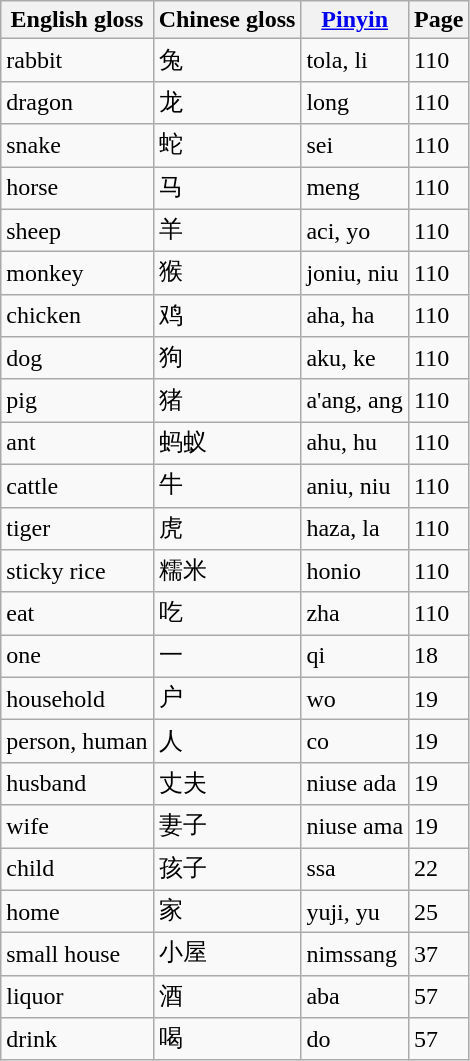<table class="wikitable sortable">
<tr>
<th>English gloss</th>
<th>Chinese gloss</th>
<th><a href='#'>Pinyin</a></th>
<th>Page</th>
</tr>
<tr>
<td>rabbit</td>
<td>兔</td>
<td>tola, li</td>
<td>110</td>
</tr>
<tr>
<td>dragon</td>
<td>龙</td>
<td>long</td>
<td>110</td>
</tr>
<tr>
<td>snake</td>
<td>蛇</td>
<td>sei</td>
<td>110</td>
</tr>
<tr>
<td>horse</td>
<td>马</td>
<td>meng</td>
<td>110</td>
</tr>
<tr>
<td>sheep</td>
<td>羊</td>
<td>aci, yo</td>
<td>110</td>
</tr>
<tr>
<td>monkey</td>
<td>猴</td>
<td>joniu, niu</td>
<td>110</td>
</tr>
<tr>
<td>chicken</td>
<td>鸡</td>
<td>aha, ha</td>
<td>110</td>
</tr>
<tr>
<td>dog</td>
<td>狗</td>
<td>aku, ke</td>
<td>110</td>
</tr>
<tr>
<td>pig</td>
<td>猪</td>
<td>a'ang, ang</td>
<td>110</td>
</tr>
<tr>
<td>ant</td>
<td>蚂蚁</td>
<td>ahu, hu</td>
<td>110</td>
</tr>
<tr>
<td>cattle</td>
<td>牛</td>
<td>aniu, niu</td>
<td>110</td>
</tr>
<tr>
<td>tiger</td>
<td>虎</td>
<td>haza, la</td>
<td>110</td>
</tr>
<tr>
<td>sticky rice</td>
<td>糯米</td>
<td>honio</td>
<td>110</td>
</tr>
<tr>
<td>eat</td>
<td>吃</td>
<td>zha</td>
<td>110</td>
</tr>
<tr>
<td>one</td>
<td>一</td>
<td>qi</td>
<td>18</td>
</tr>
<tr>
<td>household</td>
<td>户</td>
<td>wo</td>
<td>19</td>
</tr>
<tr>
<td>person, human</td>
<td>人</td>
<td>co</td>
<td>19</td>
</tr>
<tr>
<td>husband</td>
<td>丈夫</td>
<td>niuse ada</td>
<td>19</td>
</tr>
<tr>
<td>wife</td>
<td>妻子</td>
<td>niuse ama</td>
<td>19</td>
</tr>
<tr>
<td>child</td>
<td>孩子</td>
<td>ssa</td>
<td>22</td>
</tr>
<tr>
<td>home</td>
<td>家</td>
<td>yuji, yu</td>
<td>25</td>
</tr>
<tr>
<td>small house</td>
<td>小屋</td>
<td>nimssang</td>
<td>37</td>
</tr>
<tr>
<td>liquor</td>
<td>酒</td>
<td>aba</td>
<td>57</td>
</tr>
<tr>
<td>drink</td>
<td>喝</td>
<td>do</td>
<td>57</td>
</tr>
</table>
